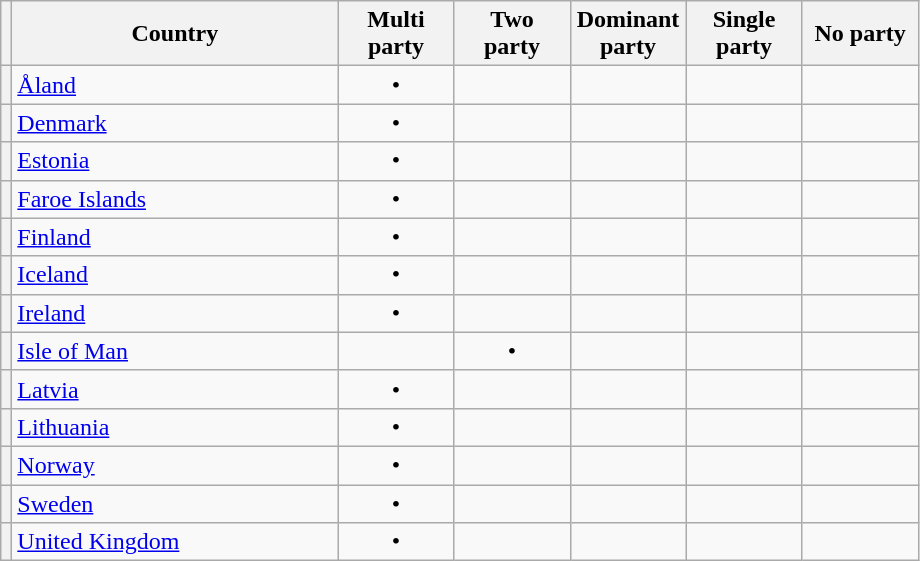<table class="wikitable" style="text-align:center">
<tr>
<th></th>
<th width="210">Country</th>
<th width="70">Multi party</th>
<th width="70">Two party</th>
<th width="70">Dominant party</th>
<th width="70">Single party</th>
<th width="70">No party</th>
</tr>
<tr>
<th></th>
<td style="text-align:left"><a href='#'>Åland</a></td>
<td>•</td>
<td></td>
<td></td>
<td></td>
<td></td>
</tr>
<tr>
<th></th>
<td style="text-align:left"><a href='#'>Denmark</a></td>
<td>•</td>
<td></td>
<td></td>
<td></td>
<td></td>
</tr>
<tr>
<th></th>
<td style="text-align:left"><a href='#'>Estonia</a></td>
<td>•</td>
<td></td>
<td></td>
<td></td>
<td></td>
</tr>
<tr>
<th></th>
<td style="text-align:left"><a href='#'>Faroe Islands</a></td>
<td>•</td>
<td></td>
<td></td>
<td></td>
<td></td>
</tr>
<tr>
<th></th>
<td style="text-align:left"><a href='#'>Finland</a></td>
<td>•</td>
<td></td>
<td></td>
<td></td>
<td></td>
</tr>
<tr>
<th></th>
<td style="text-align:left"><a href='#'>Iceland</a></td>
<td>•</td>
<td></td>
<td></td>
<td></td>
<td></td>
</tr>
<tr>
<th></th>
<td style="text-align:left"><a href='#'>Ireland</a></td>
<td>•</td>
<td></td>
<td></td>
<td></td>
<td></td>
</tr>
<tr>
<th></th>
<td style="text-align:left"><a href='#'>Isle of Man</a></td>
<td></td>
<td>•</td>
<td></td>
<td></td>
<td></td>
</tr>
<tr>
<th></th>
<td style="text-align:left"><a href='#'>Latvia</a></td>
<td>•</td>
<td></td>
<td></td>
<td></td>
<td></td>
</tr>
<tr>
<th></th>
<td style="text-align:left"><a href='#'>Lithuania</a></td>
<td>•</td>
<td></td>
<td></td>
<td></td>
<td></td>
</tr>
<tr>
<th></th>
<td style="text-align:left"><a href='#'>Norway</a></td>
<td>•</td>
<td></td>
<td></td>
<td></td>
<td></td>
</tr>
<tr>
<th></th>
<td style="text-align:left"><a href='#'>Sweden</a></td>
<td>•</td>
<td></td>
<td></td>
<td></td>
<td></td>
</tr>
<tr>
<th></th>
<td style="text-align:left"><a href='#'>United Kingdom</a></td>
<td>•</td>
<td></td>
<td></td>
<td></td>
<td></td>
</tr>
</table>
